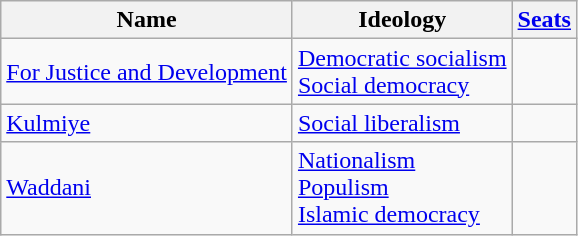<table class="wikitable">
<tr>
<th>Name</th>
<th>Ideology</th>
<th><a href='#'>Seats</a></th>
</tr>
<tr>
<td><a href='#'>For Justice and Development</a></td>
<td><a href='#'>Democratic socialism</a><br><a href='#'>Social democracy</a></td>
<td></td>
</tr>
<tr>
<td><a href='#'>Kulmiye</a></td>
<td><a href='#'>Social liberalism</a></td>
<td></td>
</tr>
<tr>
<td><a href='#'>Waddani</a></td>
<td><a href='#'>Nationalism</a><br><a href='#'>Populism</a><br><a href='#'>Islamic democracy</a></td>
<td></td>
</tr>
</table>
